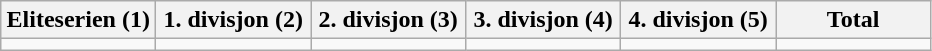<table class="wikitable">
<tr>
<th width="16.6%">Eliteserien (1)</th>
<th width="16.6%">1. divisjon (2)</th>
<th width="16.6%">2. divisjon (3)</th>
<th width="16.6%">3. divisjon (4)</th>
<th width="16.6%">4. divisjon (5)</th>
<th width="16.6%">Total</th>
</tr>
<tr>
<td></td>
<td></td>
<td></td>
<td></td>
<td></td>
<td></td>
</tr>
</table>
